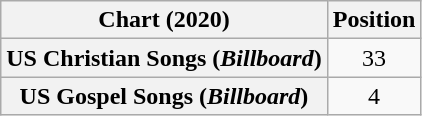<table class="wikitable plainrowheaders sortable" style="text-align:center">
<tr>
<th scope="col">Chart (2020)</th>
<th scope="col">Position</th>
</tr>
<tr>
<th scope="row">US Christian Songs (<em>Billboard</em>)</th>
<td>33</td>
</tr>
<tr>
<th scope="row">US Gospel Songs (<em>Billboard</em>)</th>
<td>4</td>
</tr>
</table>
